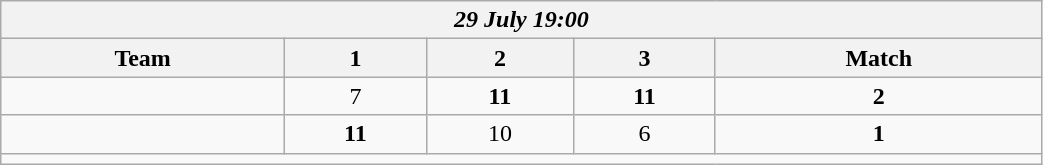<table class=wikitable style="text-align:center; width: 55%">
<tr>
<th colspan=10><em>29 July 19:00</em></th>
</tr>
<tr>
<th>Team</th>
<th>1</th>
<th>2</th>
<th>3</th>
<th>Match</th>
</tr>
<tr>
<td align=left><strong><br></strong></td>
<td>7</td>
<td><strong>11</strong></td>
<td><strong>11</strong></td>
<td><strong>2</strong></td>
</tr>
<tr>
<td align=left><br></td>
<td><strong>11</strong></td>
<td>10</td>
<td>6</td>
<td><strong>1</strong></td>
</tr>
<tr>
<td colspan=10></td>
</tr>
</table>
